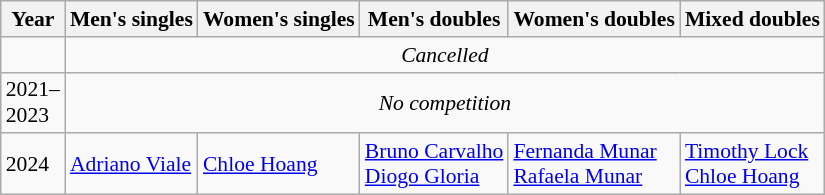<table class=wikitable style="font-size:90%">
<tr>
<th>Year</th>
<th>Men's singles</th>
<th>Women's singles</th>
<th>Men's doubles</th>
<th>Women's doubles</th>
<th>Mixed doubles</th>
</tr>
<tr>
<td></td>
<td colspan="5" align="center"><em>Cancelled</em></td>
</tr>
<tr>
<td>2021–<br>2023</td>
<td colspan=5 align=center><em>No competition</em></td>
</tr>
<tr>
<td>2024</td>
<td> <a href='#'>Adriano Viale</a></td>
<td> <a href='#'>Chloe Hoang</a></td>
<td> <a href='#'>Bruno Carvalho</a><br> <a href='#'>Diogo Gloria</a></td>
<td> <a href='#'>Fernanda Munar</a><br> <a href='#'>Rafaela Munar</a></td>
<td> <a href='#'>Timothy Lock</a><br> <a href='#'>Chloe Hoang</a></td>
</tr>
</table>
